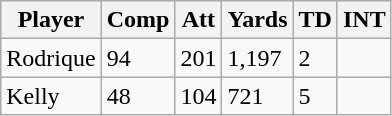<table class="wikitable">
<tr>
<th>Player</th>
<th>Comp</th>
<th>Att</th>
<th>Yards</th>
<th>TD</th>
<th>INT</th>
</tr>
<tr>
<td>Rodrique</td>
<td>94</td>
<td>201</td>
<td>1,197</td>
<td>2</td>
<td></td>
</tr>
<tr>
<td>Kelly</td>
<td>48</td>
<td>104</td>
<td>721</td>
<td>5</td>
<td></td>
</tr>
</table>
